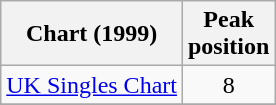<table class="wikitable">
<tr>
<th>Chart (1999)</th>
<th>Peak<br>position</th>
</tr>
<tr>
<td><a href='#'>UK Singles Chart</a></td>
<td align="center">8</td>
</tr>
<tr>
</tr>
</table>
